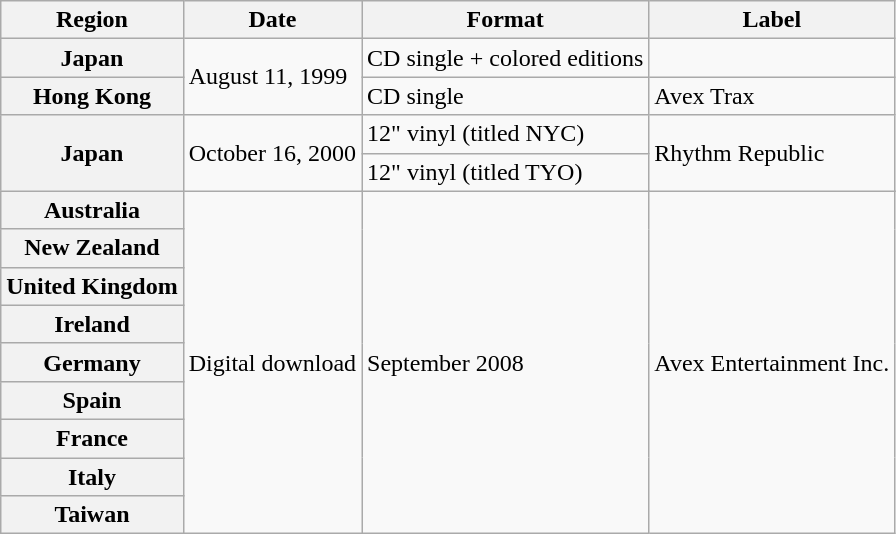<table class="wikitable plainrowheaders">
<tr>
<th scope="col">Region</th>
<th scope="col">Date</th>
<th scope="col">Format</th>
<th scope="col">Label</th>
</tr>
<tr>
<th scope="row">Japan</th>
<td rowspan="2">August 11, 1999</td>
<td>CD single + colored editions</td>
<td></td>
</tr>
<tr>
<th scope="row">Hong Kong</th>
<td>CD single</td>
<td>Avex Trax</td>
</tr>
<tr>
<th scope="row" rowspan="3">Japan</th>
<td rowspan="2">October 16, 2000</td>
<td>12" vinyl (titled NYC)</td>
<td rowspan="2">Rhythm Republic</td>
</tr>
<tr>
<td>12" vinyl (titled TYO)</td>
</tr>
<tr>
<td rowspan="11">Digital download</td>
<td rowspan="11">September 2008</td>
<td rowspan="11">Avex Entertainment Inc.</td>
</tr>
<tr>
<th scope="row">Australia</th>
</tr>
<tr>
<th scope="row">New Zealand</th>
</tr>
<tr>
<th scope="row">United Kingdom</th>
</tr>
<tr>
<th scope="row">Ireland</th>
</tr>
<tr>
<th scope="row">Germany</th>
</tr>
<tr>
<th scope="row">Spain</th>
</tr>
<tr>
<th scope="row">France</th>
</tr>
<tr>
<th scope="row">Italy</th>
</tr>
<tr>
<th scope="row">Taiwan</th>
</tr>
</table>
